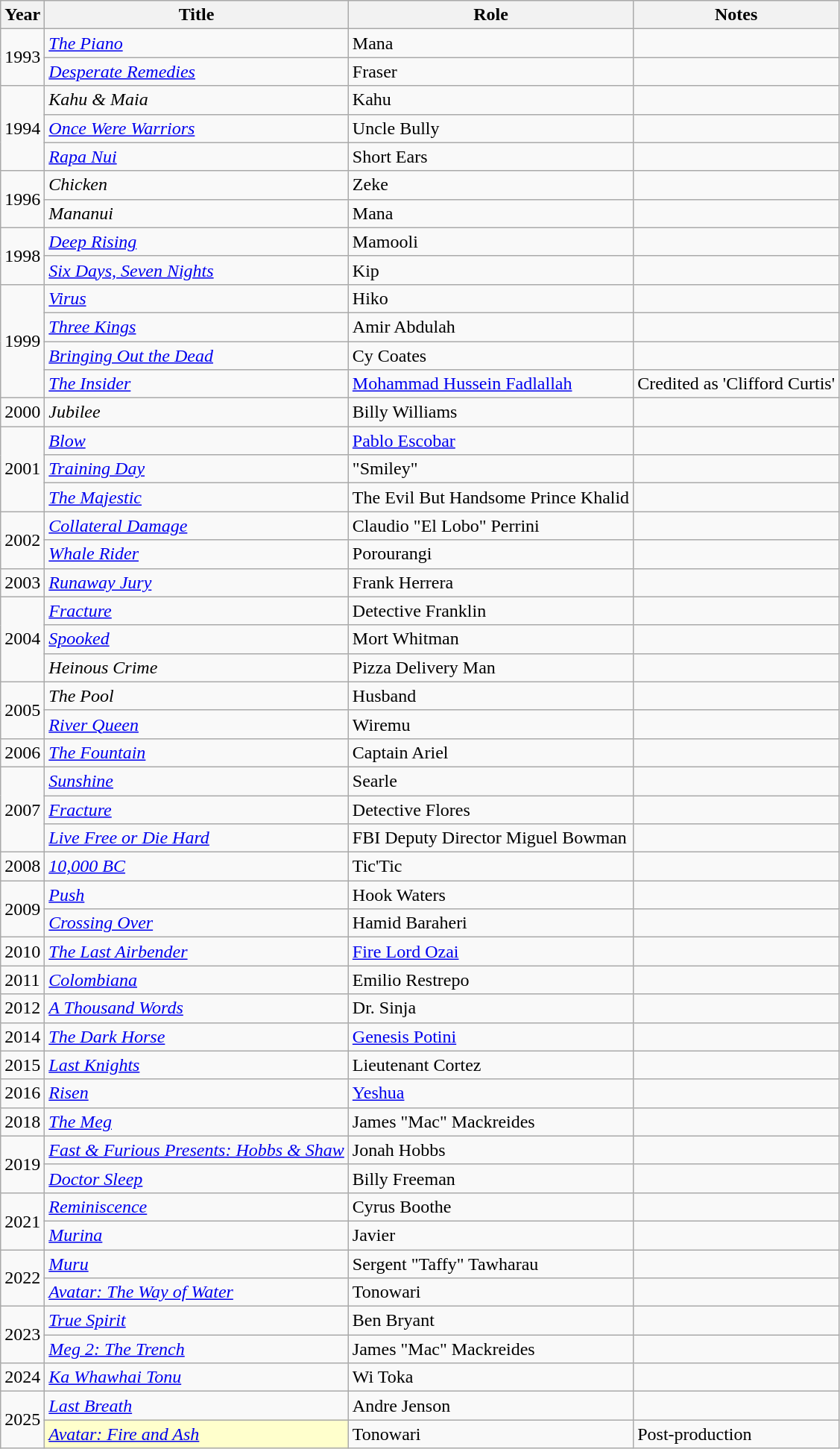<table class = "wikitable sortable">
<tr>
<th>Year</th>
<th>Title</th>
<th>Role</th>
<th class = "unsortable">Notes</th>
</tr>
<tr>
<td rowspan="2">1993</td>
<td><em><a href='#'>The Piano</a></em></td>
<td>Mana</td>
<td></td>
</tr>
<tr>
<td><em><a href='#'>Desperate Remedies</a></em></td>
<td>Fraser</td>
<td></td>
</tr>
<tr>
<td rowspan="3">1994</td>
<td><em>Kahu & Maia</em></td>
<td>Kahu</td>
<td></td>
</tr>
<tr>
<td><em><a href='#'>Once Were Warriors</a></em></td>
<td>Uncle Bully</td>
<td></td>
</tr>
<tr>
<td><em><a href='#'>Rapa Nui</a></em></td>
<td>Short Ears</td>
<td></td>
</tr>
<tr>
<td rowspan="2">1996</td>
<td><em>Chicken</em></td>
<td>Zeke</td>
<td></td>
</tr>
<tr>
<td><em>Mananui</em></td>
<td>Mana</td>
<td></td>
</tr>
<tr>
<td rowspan="2">1998</td>
<td><em><a href='#'>Deep Rising</a></em></td>
<td>Mamooli</td>
<td></td>
</tr>
<tr>
<td><em><a href='#'>Six Days, Seven Nights</a></em></td>
<td>Kip</td>
<td></td>
</tr>
<tr>
<td rowspan="4">1999</td>
<td><em><a href='#'>Virus</a></em></td>
<td>Hiko</td>
<td></td>
</tr>
<tr>
<td><em><a href='#'>Three Kings</a></em></td>
<td>Amir Abdulah</td>
<td></td>
</tr>
<tr>
<td><em><a href='#'>Bringing Out the Dead</a></em></td>
<td>Cy Coates</td>
<td></td>
</tr>
<tr>
<td><em><a href='#'>The Insider</a></em></td>
<td><a href='#'>Mohammad Hussein Fadlallah</a></td>
<td>Credited as 'Clifford Curtis'</td>
</tr>
<tr>
<td>2000</td>
<td><em>Jubilee</em></td>
<td>Billy Williams</td>
<td></td>
</tr>
<tr>
<td rowspan="3">2001</td>
<td><em><a href='#'>Blow</a></em></td>
<td><a href='#'>Pablo Escobar</a></td>
<td></td>
</tr>
<tr>
<td><em><a href='#'>Training Day</a></em></td>
<td>"Smiley"</td>
<td></td>
</tr>
<tr>
<td><em><a href='#'>The Majestic</a></em></td>
<td>The Evil But Handsome Prince Khalid</td>
<td></td>
</tr>
<tr>
<td rowspan="2">2002</td>
<td><em><a href='#'>Collateral Damage</a></em></td>
<td>Claudio "El Lobo" Perrini</td>
<td></td>
</tr>
<tr>
<td><em><a href='#'>Whale Rider</a></em></td>
<td>Porourangi</td>
<td></td>
</tr>
<tr>
<td>2003</td>
<td><em><a href='#'>Runaway Jury</a></em></td>
<td>Frank Herrera</td>
<td></td>
</tr>
<tr>
<td rowspan="3">2004</td>
<td><em><a href='#'>Fracture</a></em></td>
<td>Detective Franklin</td>
<td></td>
</tr>
<tr>
<td><em><a href='#'>Spooked</a></em></td>
<td>Mort Whitman</td>
<td></td>
</tr>
<tr>
<td><em>Heinous Crime</em></td>
<td>Pizza Delivery Man</td>
<td></td>
</tr>
<tr>
<td rowspan="2">2005</td>
<td><em>The Pool</em></td>
<td>Husband</td>
<td></td>
</tr>
<tr>
<td><em><a href='#'>River Queen</a></em></td>
<td>Wiremu</td>
<td></td>
</tr>
<tr>
<td>2006</td>
<td><em><a href='#'>The Fountain</a></em></td>
<td>Captain Ariel</td>
<td></td>
</tr>
<tr>
<td rowspan="3">2007</td>
<td><em><a href='#'>Sunshine</a></em></td>
<td>Searle</td>
<td></td>
</tr>
<tr>
<td><em><a href='#'>Fracture</a></em></td>
<td>Detective Flores</td>
<td></td>
</tr>
<tr>
<td><em><a href='#'>Live Free or Die Hard</a></em></td>
<td>FBI Deputy Director Miguel Bowman</td>
<td></td>
</tr>
<tr>
<td>2008</td>
<td><em><a href='#'>10,000 BC</a></em></td>
<td>Tic'Tic</td>
<td></td>
</tr>
<tr>
<td rowspan="2">2009</td>
<td><em><a href='#'>Push</a></em></td>
<td>Hook Waters</td>
<td></td>
</tr>
<tr>
<td><em><a href='#'>Crossing Over</a></em></td>
<td>Hamid Baraheri</td>
<td></td>
</tr>
<tr>
<td>2010</td>
<td><em><a href='#'>The Last Airbender</a></em></td>
<td><a href='#'>Fire Lord Ozai</a></td>
<td></td>
</tr>
<tr>
<td>2011</td>
<td><em><a href='#'>Colombiana</a></em></td>
<td>Emilio Restrepo</td>
<td></td>
</tr>
<tr>
<td>2012</td>
<td><em><a href='#'>A Thousand Words</a></em></td>
<td>Dr. Sinja</td>
<td></td>
</tr>
<tr>
<td>2014</td>
<td><em><a href='#'>The Dark Horse</a></em></td>
<td><a href='#'>Genesis Potini</a></td>
<td></td>
</tr>
<tr>
<td>2015</td>
<td><em><a href='#'>Last Knights</a></em></td>
<td>Lieutenant Cortez</td>
<td></td>
</tr>
<tr>
<td>2016</td>
<td><em><a href='#'>Risen</a></em></td>
<td><a href='#'>Yeshua</a></td>
<td></td>
</tr>
<tr>
<td>2018</td>
<td><em><a href='#'>The Meg</a></em></td>
<td>James "Mac" Mackreides</td>
<td></td>
</tr>
<tr>
<td rowspan="2">2019</td>
<td><em><a href='#'>Fast & Furious Presents: Hobbs & Shaw</a></em></td>
<td>Jonah Hobbs</td>
<td></td>
</tr>
<tr>
<td><em><a href='#'>Doctor Sleep</a></em></td>
<td>Billy Freeman</td>
<td></td>
</tr>
<tr>
<td rowspan="2">2021</td>
<td><em><a href='#'>Reminiscence</a></em></td>
<td>Cyrus Boothe</td>
<td></td>
</tr>
<tr>
<td><em><a href='#'>Murina</a></em></td>
<td>Javier</td>
<td></td>
</tr>
<tr>
<td rowspan="2">2022</td>
<td><em><a href='#'>Muru</a></em></td>
<td>Sergent "Taffy" Tawharau</td>
<td></td>
</tr>
<tr>
<td><em><a href='#'>Avatar: The Way of Water</a></em></td>
<td>Tonowari</td>
<td></td>
</tr>
<tr>
<td rowspan="2">2023</td>
<td><em><a href='#'>True Spirit</a></em></td>
<td>Ben Bryant</td>
<td></td>
</tr>
<tr>
<td><em><a href='#'>Meg 2: The Trench</a></em></td>
<td>James "Mac" Mackreides</td>
<td></td>
</tr>
<tr>
<td>2024</td>
<td><em><a href='#'>Ka Whawhai Tonu</a></em></td>
<td>Wi Toka</td>
<td></td>
</tr>
<tr>
<td rowspan=2>2025</td>
<td><em><a href='#'>Last Breath</a></em></td>
<td>Andre Jenson</td>
<td></td>
</tr>
<tr>
<td style="background:#FFFFCC;"><em><a href='#'>Avatar: Fire and Ash</a></em> </td>
<td>Tonowari</td>
<td>Post-production</td>
</tr>
</table>
